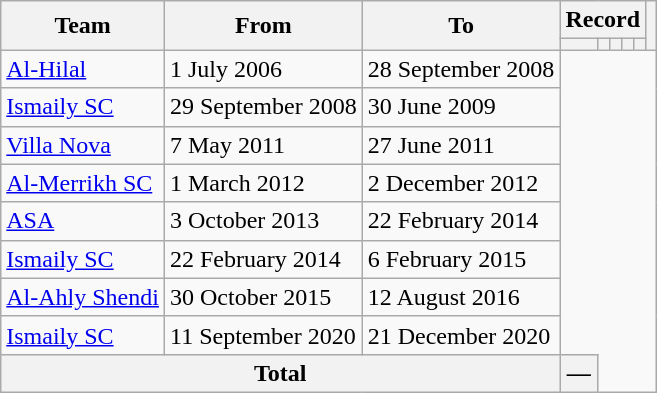<table class=wikitable style=text-align:center>
<tr>
<th rowspan=2>Team</th>
<th rowspan=2>From</th>
<th rowspan=2>To</th>
<th colspan=5>Record</th>
<th rowspan=2></th>
</tr>
<tr>
<th></th>
<th></th>
<th></th>
<th></th>
<th></th>
</tr>
<tr>
<td align=left><a href='#'>Al-Hilal</a></td>
<td align=left>1 July 2006</td>
<td align=left>28 September 2008<br></td>
</tr>
<tr>
<td align=left><a href='#'>Ismaily SC</a></td>
<td align=left>29 September 2008</td>
<td align=left>30 June 2009<br></td>
</tr>
<tr>
<td align=left><a href='#'>Villa Nova</a></td>
<td align=left>7 May 2011</td>
<td align=left>27 June 2011<br></td>
</tr>
<tr>
<td align=left><a href='#'>Al-Merrikh SC</a></td>
<td align=left>1 March 2012</td>
<td align=left>2 December 2012<br></td>
</tr>
<tr>
<td align=left><a href='#'>ASA</a></td>
<td align=left>3 October 2013</td>
<td align=left>22 February 2014<br></td>
</tr>
<tr>
<td align=left><a href='#'>Ismaily SC</a></td>
<td align=left>22 February 2014</td>
<td align=left>6 February 2015<br></td>
</tr>
<tr>
<td align=left><a href='#'>Al-Ahly Shendi</a></td>
<td align=left>30 October 2015</td>
<td align=left>12 August 2016<br></td>
</tr>
<tr>
<td align=left><a href='#'>Ismaily SC</a></td>
<td align=left>11 September 2020</td>
<td align=left>21 December 2020<br></td>
</tr>
<tr>
<th colspan=3>Total<br></th>
<th>—</th>
</tr>
</table>
